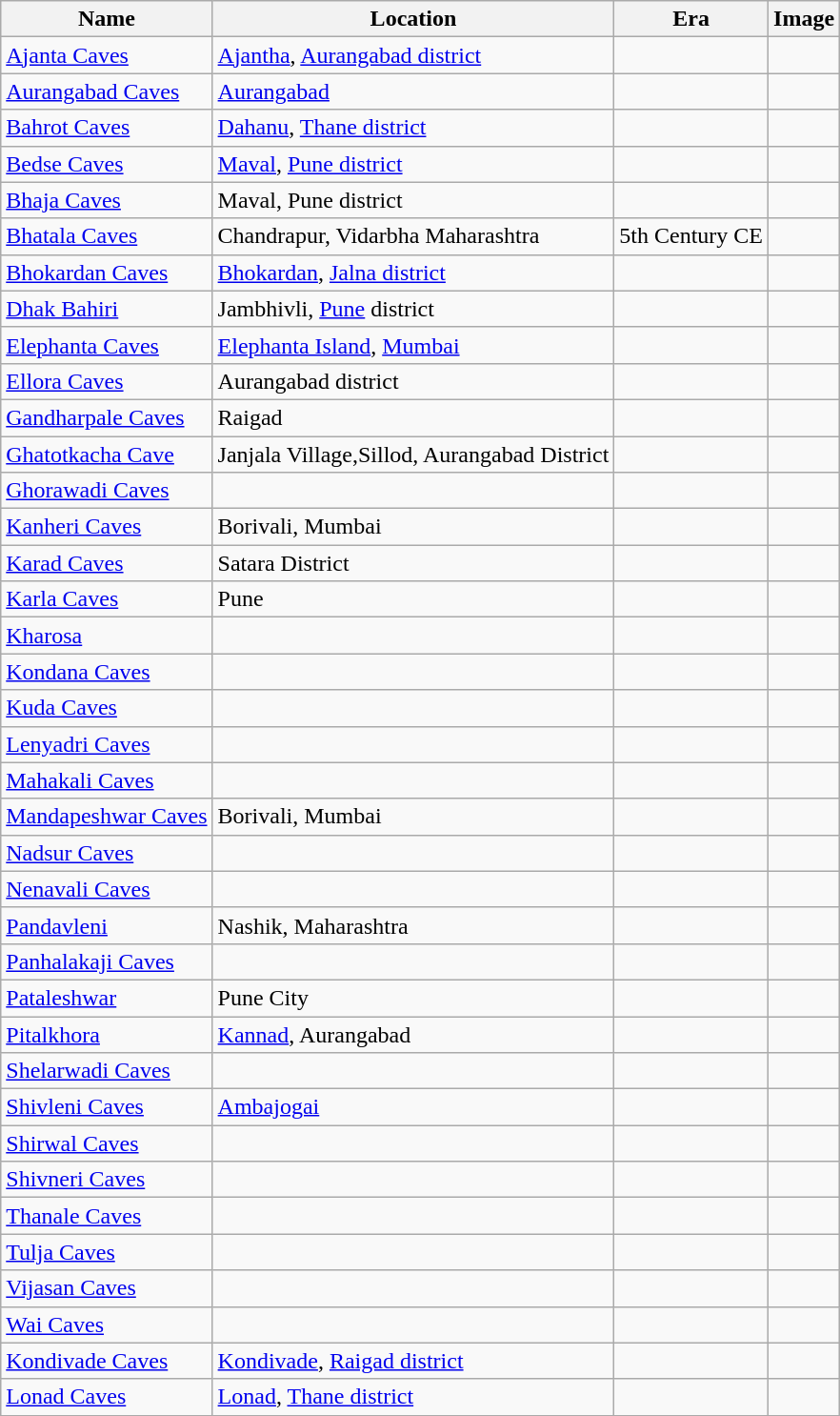<table class="wikitable sortable">
<tr>
<th>Name</th>
<th>Location</th>
<th>Era</th>
<th>Image</th>
</tr>
<tr>
<td><a href='#'>Ajanta Caves</a></td>
<td><a href='#'>Ajantha</a>, <a href='#'>Aurangabad district</a></td>
<td></td>
<td></td>
</tr>
<tr>
<td><a href='#'>Aurangabad Caves</a></td>
<td><a href='#'>Aurangabad</a></td>
<td></td>
<td></td>
</tr>
<tr>
<td><a href='#'>Bahrot Caves</a></td>
<td><a href='#'>Dahanu</a>, <a href='#'>Thane district</a></td>
<td></td>
<td></td>
</tr>
<tr>
<td><a href='#'>Bedse Caves</a></td>
<td><a href='#'>Maval</a>, <a href='#'>Pune district</a></td>
<td></td>
<td></td>
</tr>
<tr>
<td><a href='#'>Bhaja Caves</a></td>
<td>Maval, Pune district</td>
<td></td>
<td></td>
</tr>
<tr>
<td><a href='#'>Bhatala Caves</a></td>
<td>Chandrapur, Vidarbha Maharashtra</td>
<td>5th Century CE</td>
<td></td>
</tr>
<tr>
<td><a href='#'>Bhokardan Caves</a></td>
<td><a href='#'>Bhokardan</a>, <a href='#'>Jalna district</a></td>
<td></td>
<td><br></td>
</tr>
<tr>
<td><a href='#'>Dhak Bahiri</a></td>
<td>Jambhivli, <a href='#'>Pune</a> district</td>
<td></td>
<td></td>
</tr>
<tr>
<td><a href='#'>Elephanta Caves</a></td>
<td><a href='#'>Elephanta Island</a>, <a href='#'>Mumbai</a></td>
<td></td>
<td></td>
</tr>
<tr>
<td><a href='#'>Ellora Caves</a></td>
<td>Aurangabad district</td>
<td></td>
<td></td>
</tr>
<tr>
<td><a href='#'>Gandharpale Caves</a></td>
<td>Raigad</td>
<td></td>
<td></td>
</tr>
<tr>
<td><a href='#'>Ghatotkacha Cave</a></td>
<td>Janjala Village,Sillod, Aurangabad District</td>
<td></td>
<td></td>
</tr>
<tr>
<td><a href='#'>Ghorawadi Caves</a></td>
<td></td>
<td></td>
<td></td>
</tr>
<tr>
<td><a href='#'>Kanheri Caves</a></td>
<td>Borivali, Mumbai</td>
<td></td>
<td></td>
</tr>
<tr>
<td><a href='#'>Karad Caves</a></td>
<td>Satara District</td>
<td></td>
<td></td>
</tr>
<tr>
<td><a href='#'>Karla Caves</a></td>
<td>Pune</td>
<td></td>
<td></td>
</tr>
<tr>
<td><a href='#'>Kharosa</a></td>
<td></td>
<td></td>
<td></td>
</tr>
<tr>
<td><a href='#'>Kondana Caves</a></td>
<td></td>
<td></td>
<td></td>
</tr>
<tr>
<td><a href='#'>Kuda Caves</a></td>
<td></td>
<td></td>
<td></td>
</tr>
<tr>
<td><a href='#'>Lenyadri Caves</a></td>
<td></td>
<td></td>
<td></td>
</tr>
<tr>
<td><a href='#'>Mahakali Caves</a></td>
<td></td>
<td></td>
<td></td>
</tr>
<tr>
<td><a href='#'>Mandapeshwar Caves</a></td>
<td>Borivali, Mumbai</td>
<td></td>
<td></td>
</tr>
<tr>
<td><a href='#'>Nadsur Caves</a></td>
<td></td>
<td></td>
<td></td>
</tr>
<tr>
<td><a href='#'>Nenavali Caves</a></td>
<td></td>
<td></td>
<td></td>
</tr>
<tr>
<td><a href='#'>Pandavleni</a></td>
<td>Nashik, Maharashtra</td>
<td></td>
<td></td>
</tr>
<tr>
<td><a href='#'>Panhalakaji Caves</a></td>
<td></td>
<td></td>
<td></td>
</tr>
<tr>
<td><a href='#'>Pataleshwar</a></td>
<td>Pune City</td>
<td></td>
<td></td>
</tr>
<tr>
<td><a href='#'>Pitalkhora</a></td>
<td><a href='#'>Kannad</a>, Aurangabad</td>
<td></td>
<td><br></td>
</tr>
<tr>
<td><a href='#'>Shelarwadi Caves</a></td>
<td></td>
<td></td>
<td></td>
</tr>
<tr>
<td><a href='#'>Shivleni Caves</a></td>
<td><a href='#'>Ambajogai</a></td>
<td></td>
<td></td>
</tr>
<tr>
<td><a href='#'>Shirwal Caves</a></td>
<td></td>
<td></td>
<td></td>
</tr>
<tr>
<td><a href='#'>Shivneri Caves</a></td>
<td></td>
<td></td>
<td></td>
</tr>
<tr>
<td><a href='#'>Thanale Caves</a></td>
<td></td>
<td></td>
<td></td>
</tr>
<tr>
<td><a href='#'>Tulja Caves</a></td>
<td></td>
<td></td>
<td></td>
</tr>
<tr>
<td><a href='#'>Vijasan Caves</a></td>
<td></td>
<td></td>
<td></td>
</tr>
<tr>
<td><a href='#'>Wai Caves</a></td>
<td></td>
<td></td>
<td></td>
</tr>
<tr>
<td><a href='#'>Kondivade Caves</a></td>
<td><a href='#'>Kondivade</a>, <a href='#'>Raigad district</a></td>
<td></td>
<td></td>
</tr>
<tr>
<td><a href='#'>Lonad Caves</a></td>
<td><a href='#'>Lonad</a>, <a href='#'>Thane district</a></td>
<td></td>
<td></td>
</tr>
<tr>
</tr>
</table>
